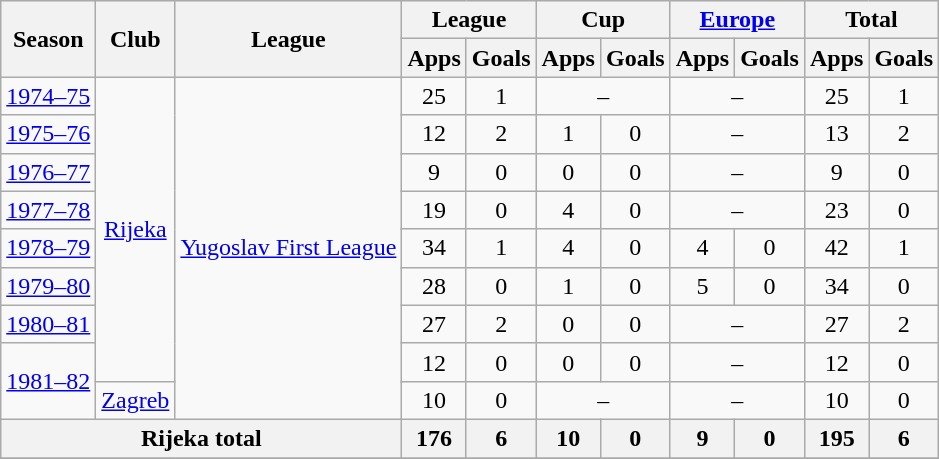<table class="wikitable" style="font-size:100%; text-align: center">
<tr>
<th rowspan="2">Season</th>
<th rowspan="2">Club</th>
<th rowspan="2">League</th>
<th colspan="2">League</th>
<th colspan="2">Cup</th>
<th colspan="2"><a href='#'>Europe</a></th>
<th colspan="2">Total</th>
</tr>
<tr>
<th>Apps</th>
<th>Goals</th>
<th>Apps</th>
<th>Goals</th>
<th>Apps</th>
<th>Goals</th>
<th>Apps</th>
<th>Goals</th>
</tr>
<tr>
<td><a href='#'>1974–75</a></td>
<td rowspan="8" valign="center"><a href='#'>Rijeka</a></td>
<td rowspan="9"><a href='#'>Yugoslav First League</a></td>
<td>25</td>
<td>1</td>
<td colspan="2">–</td>
<td colspan="2">–</td>
<td>25</td>
<td>1</td>
</tr>
<tr>
<td><a href='#'>1975–76</a></td>
<td>12</td>
<td>2</td>
<td>1</td>
<td>0</td>
<td colspan="2">–</td>
<td>13</td>
<td>2</td>
</tr>
<tr>
<td><a href='#'>1976–77</a></td>
<td>9</td>
<td>0</td>
<td>0</td>
<td>0</td>
<td colspan="2">–</td>
<td>9</td>
<td>0</td>
</tr>
<tr>
<td><a href='#'>1977–78</a></td>
<td>19</td>
<td>0</td>
<td>4</td>
<td>0</td>
<td colspan="2">–</td>
<td>23</td>
<td>0</td>
</tr>
<tr>
<td><a href='#'>1978–79</a></td>
<td>34</td>
<td>1</td>
<td>4</td>
<td>0</td>
<td>4</td>
<td>0</td>
<td>42</td>
<td>1</td>
</tr>
<tr>
<td><a href='#'>1979–80</a></td>
<td>28</td>
<td>0</td>
<td>1</td>
<td>0</td>
<td>5</td>
<td>0</td>
<td>34</td>
<td>0</td>
</tr>
<tr>
<td><a href='#'>1980–81</a></td>
<td>27</td>
<td>2</td>
<td>0</td>
<td>0</td>
<td colspan="2">–</td>
<td>27</td>
<td>2</td>
</tr>
<tr>
<td rowspan=2><a href='#'>1981–82</a></td>
<td>12</td>
<td>0</td>
<td>0</td>
<td>0</td>
<td colspan="2">–</td>
<td>12</td>
<td>0</td>
</tr>
<tr>
<td><a href='#'>Zagreb</a></td>
<td>10</td>
<td>0</td>
<td colspan="2">–</td>
<td colspan="2">–</td>
<td>10</td>
<td>0</td>
</tr>
<tr>
<th colspan=3>Rijeka total</th>
<th>176</th>
<th>6</th>
<th>10</th>
<th>0</th>
<th>9</th>
<th>0</th>
<th>195</th>
<th>6</th>
</tr>
<tr>
</tr>
</table>
